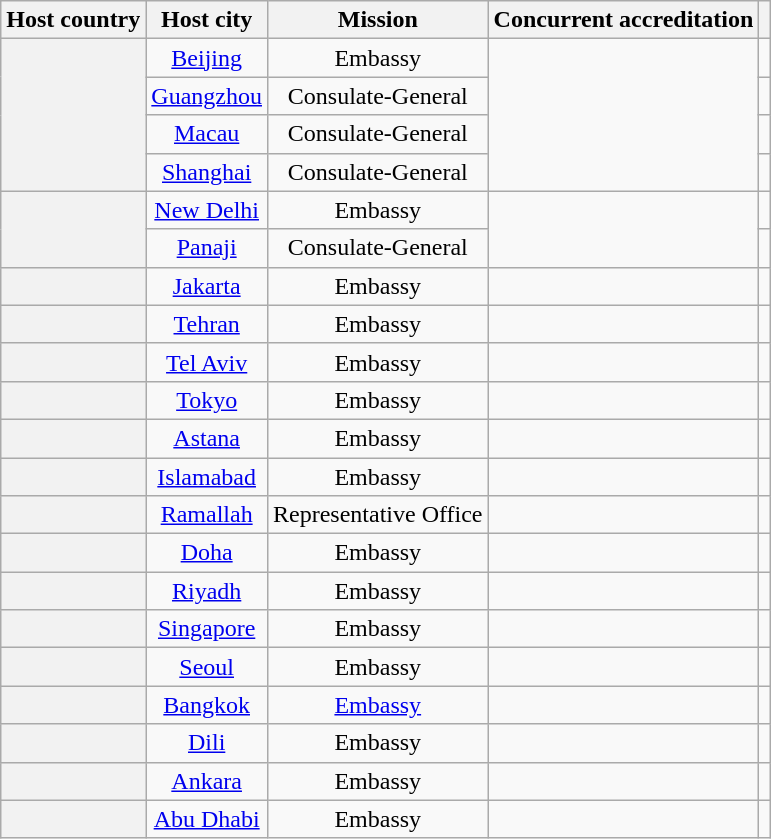<table class="wikitable plainrowheaders" style="text-align:center;">
<tr>
<th scope="col">Host country</th>
<th scope="col">Host city</th>
<th scope="col">Mission</th>
<th scope="col">Concurrent accreditation</th>
<th scope="col"></th>
</tr>
<tr>
<th scope="row" rowspan="4"></th>
<td><a href='#'>Beijing</a></td>
<td>Embassy</td>
<td rowspan="4"></td>
<td></td>
</tr>
<tr>
<td><a href='#'>Guangzhou</a></td>
<td>Consulate-General</td>
<td></td>
</tr>
<tr>
<td><a href='#'>Macau</a></td>
<td>Consulate-General</td>
<td></td>
</tr>
<tr>
<td><a href='#'>Shanghai</a></td>
<td>Consulate-General</td>
<td></td>
</tr>
<tr>
<th scope="row" rowspan="2"></th>
<td><a href='#'>New Delhi</a></td>
<td>Embassy</td>
<td rowspan="2"></td>
<td></td>
</tr>
<tr>
<td><a href='#'>Panaji</a></td>
<td>Consulate-General</td>
<td></td>
</tr>
<tr>
<th scope="row"></th>
<td><a href='#'>Jakarta</a></td>
<td>Embassy</td>
<td></td>
<td></td>
</tr>
<tr>
<th scope="row"></th>
<td><a href='#'>Tehran</a></td>
<td>Embassy</td>
<td></td>
<td></td>
</tr>
<tr>
<th scope="row"></th>
<td><a href='#'>Tel Aviv</a></td>
<td>Embassy</td>
<td></td>
<td></td>
</tr>
<tr>
<th scope="row"></th>
<td><a href='#'>Tokyo</a></td>
<td>Embassy</td>
<td></td>
<td></td>
</tr>
<tr>
<th scope="row"></th>
<td><a href='#'>Astana</a></td>
<td>Embassy</td>
<td></td>
<td></td>
</tr>
<tr>
<th scope="row"></th>
<td><a href='#'>Islamabad</a></td>
<td>Embassy</td>
<td></td>
<td></td>
</tr>
<tr>
<th scope="row"></th>
<td><a href='#'>Ramallah</a></td>
<td>Representative Office</td>
<td></td>
<td></td>
</tr>
<tr>
<th scope="row"></th>
<td><a href='#'>Doha</a></td>
<td>Embassy</td>
<td></td>
<td></td>
</tr>
<tr>
<th scope="row"></th>
<td><a href='#'>Riyadh</a></td>
<td>Embassy</td>
<td></td>
<td></td>
</tr>
<tr>
<th scope="row"></th>
<td><a href='#'>Singapore</a></td>
<td>Embassy</td>
<td></td>
<td></td>
</tr>
<tr>
<th scope="row"></th>
<td><a href='#'>Seoul</a></td>
<td>Embassy</td>
<td></td>
<td></td>
</tr>
<tr>
<th scope="row"></th>
<td><a href='#'>Bangkok</a></td>
<td><a href='#'>Embassy</a></td>
<td></td>
<td></td>
</tr>
<tr>
<th scope="row"></th>
<td><a href='#'>Dili</a></td>
<td>Embassy</td>
<td></td>
<td></td>
</tr>
<tr>
<th scope="row"></th>
<td><a href='#'>Ankara</a></td>
<td>Embassy</td>
<td></td>
<td></td>
</tr>
<tr>
<th scope="row"></th>
<td><a href='#'>Abu Dhabi</a></td>
<td>Embassy</td>
<td></td>
<td></td>
</tr>
</table>
